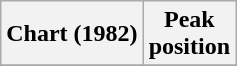<table class="wikitable sortable">
<tr>
<th scope="col">Chart (1982)</th>
<th scope="col">Peak<br>position</th>
</tr>
<tr>
</tr>
</table>
